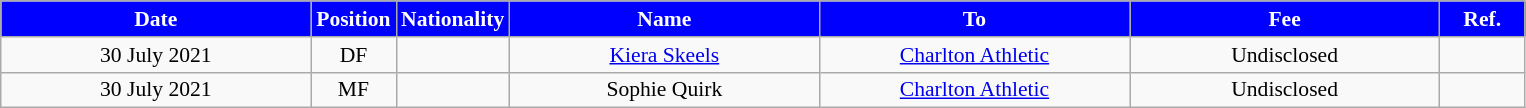<table class="wikitable" style="text-align:center; font-size:90%; ">
<tr>
<th style="background:#00f; color:white; width:200px;">Date</th>
<th style="background:#00f; color:white; width:50px;">Position</th>
<th style="background:#00f; color:white; width:50px;">Nationality</th>
<th style="background:#00f; color:white; width:200px;">Name</th>
<th style="background:#00f; color:white; width:200px;">To</th>
<th style="background:#00f; color:white; width:200px;">Fee</th>
<th style="background:#00f; color:white; width:50px;">Ref.</th>
</tr>
<tr>
<td>30 July 2021</td>
<td>DF</td>
<td></td>
<td><a href='#'>Kiera Skeels</a></td>
<td><a href='#'>Charlton Athletic</a></td>
<td>Undisclosed</td>
<td></td>
</tr>
<tr>
<td>30 July 2021</td>
<td>MF</td>
<td></td>
<td>Sophie Quirk</td>
<td><a href='#'>Charlton Athletic</a></td>
<td>Undisclosed</td>
<td></td>
</tr>
</table>
